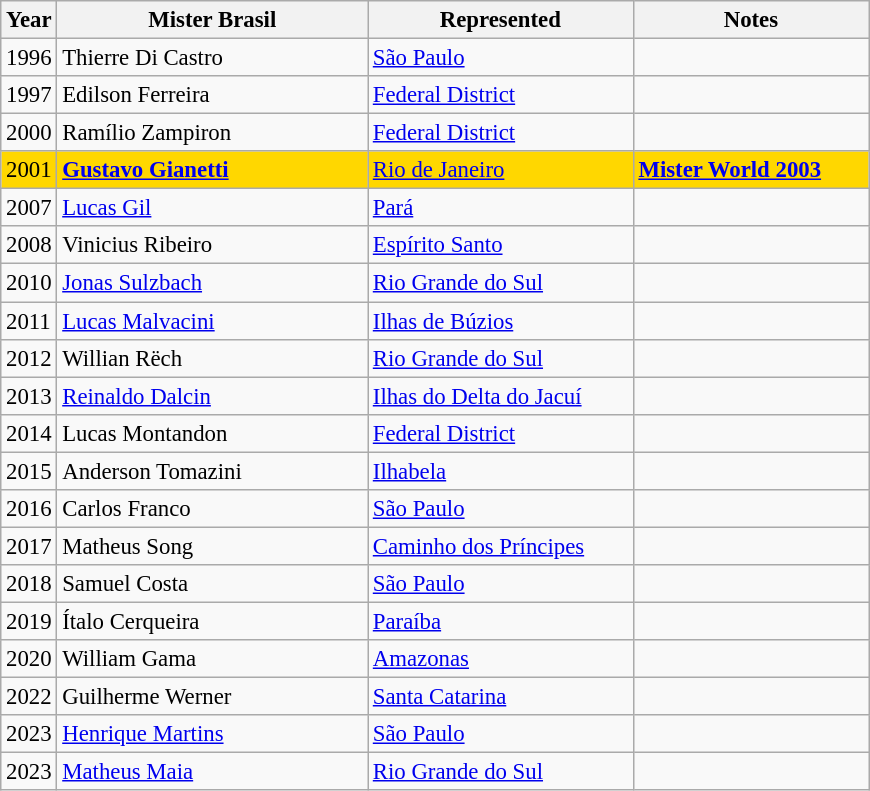<table class="wikitable" style="font-size: 95%;">
<tr>
<th width="30">Year</th>
<th width="200">Mister Brasil</th>
<th width="170">Represented</th>
<th width="150">Notes</th>
</tr>
<tr>
<td>1996</td>
<td>Thierre Di Castro</td>
<td><a href='#'>São Paulo</a></td>
<td></td>
</tr>
<tr>
<td>1997</td>
<td>Edilson Ferreira</td>
<td><a href='#'>Federal District</a></td>
<td></td>
</tr>
<tr>
<td>2000</td>
<td>Ramílio Zampiron</td>
<td><a href='#'>Federal District</a></td>
<td></td>
</tr>
<tr style="background-color:gold;">
<td>2001</td>
<td><strong><a href='#'>Gustavo Gianetti</a></strong></td>
<td><a href='#'>Rio de Janeiro</a></td>
<td><strong><a href='#'>Mister World 2003</a></strong></td>
</tr>
<tr>
<td>2007</td>
<td><a href='#'>Lucas Gil</a></td>
<td><a href='#'>Pará</a></td>
<td></td>
</tr>
<tr>
<td>2008</td>
<td>Vinicius Ribeiro</td>
<td><a href='#'>Espírito Santo</a></td>
<td></td>
</tr>
<tr>
<td>2010</td>
<td><a href='#'>Jonas Sulzbach</a></td>
<td><a href='#'>Rio Grande do Sul</a></td>
<td></td>
</tr>
<tr>
<td>2011</td>
<td><a href='#'>Lucas Malvacini</a></td>
<td><a href='#'>Ilhas de Búzios</a></td>
<td></td>
</tr>
<tr>
<td>2012</td>
<td>Willian Rëch</td>
<td><a href='#'>Rio Grande do Sul</a></td>
<td></td>
</tr>
<tr>
<td>2013</td>
<td><a href='#'>Reinaldo Dalcin</a></td>
<td><a href='#'>Ilhas do Delta do Jacuí</a></td>
<td></td>
</tr>
<tr>
<td>2014</td>
<td>Lucas Montandon</td>
<td><a href='#'>Federal District</a></td>
<td></td>
</tr>
<tr>
<td>2015</td>
<td>Anderson Tomazini</td>
<td><a href='#'>Ilhabela</a></td>
<td></td>
</tr>
<tr>
<td>2016</td>
<td>Carlos Franco</td>
<td><a href='#'>São Paulo</a></td>
<td></td>
</tr>
<tr>
<td>2017</td>
<td>Matheus Song</td>
<td><a href='#'>Caminho dos Príncipes</a></td>
<td></td>
</tr>
<tr>
<td>2018</td>
<td>Samuel Costa</td>
<td><a href='#'>São Paulo</a></td>
<td></td>
</tr>
<tr>
<td>2019</td>
<td>Ítalo Cerqueira</td>
<td><a href='#'>Paraíba</a></td>
<td></td>
</tr>
<tr>
<td>2020</td>
<td>William Gama</td>
<td><a href='#'>Amazonas</a></td>
<td></td>
</tr>
<tr>
<td>2022</td>
<td>Guilherme Werner</td>
<td><a href='#'>Santa Catarina</a></td>
<td></td>
</tr>
<tr>
<td>2023</td>
<td><a href='#'>Henrique Martins</a></td>
<td><a href='#'>São Paulo</a></td>
<td></td>
</tr>
<tr>
<td>2023</td>
<td><a href='#'>Matheus Maia</a></td>
<td><a href='#'>Rio Grande do Sul</a></td>
<td></td>
</tr>
</table>
